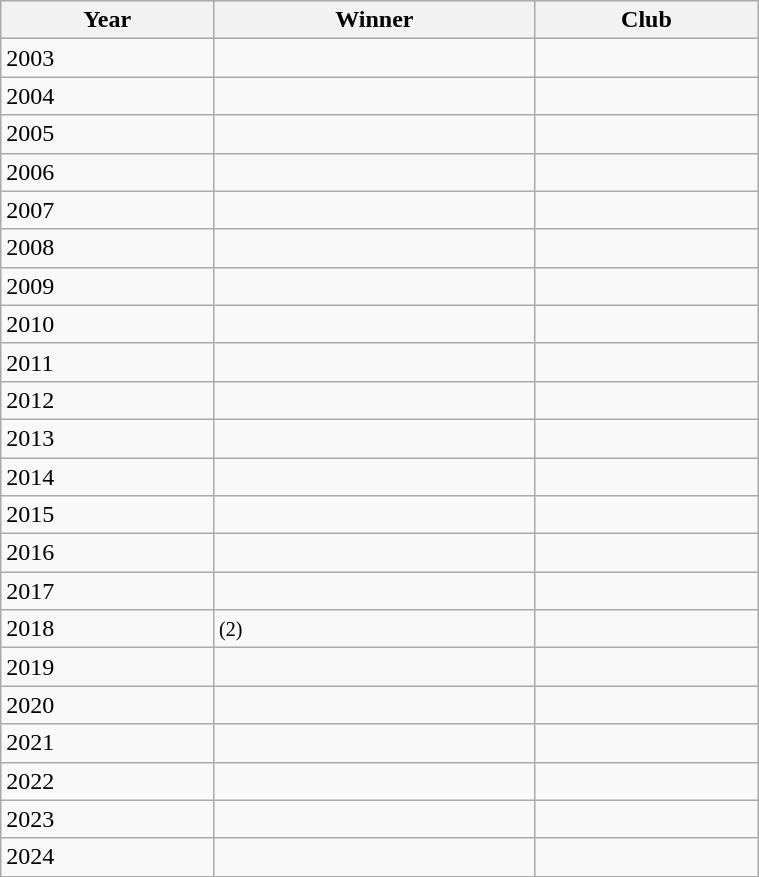<table class="wikitable sortable" width="40%">
<tr bgcolor="#efefef">
<th>Year</th>
<th>Winner</th>
<th>Club</th>
</tr>
<tr>
<td>2003</td>
<td></td>
<td></td>
</tr>
<tr>
<td>2004</td>
<td></td>
<td></td>
</tr>
<tr>
<td>2005</td>
<td></td>
<td></td>
</tr>
<tr>
<td>2006</td>
<td></td>
<td></td>
</tr>
<tr>
<td>2007</td>
<td></td>
<td></td>
</tr>
<tr>
<td>2008</td>
<td></td>
<td></td>
</tr>
<tr>
<td>2009</td>
<td></td>
<td></td>
</tr>
<tr>
<td>2010</td>
<td></td>
<td></td>
</tr>
<tr>
<td>2011</td>
<td></td>
<td></td>
</tr>
<tr>
<td>2012</td>
<td></td>
<td></td>
</tr>
<tr>
<td>2013</td>
<td></td>
<td></td>
</tr>
<tr>
<td>2014</td>
<td></td>
<td></td>
</tr>
<tr>
<td>2015</td>
<td></td>
<td></td>
</tr>
<tr>
<td>2016</td>
<td></td>
<td></td>
</tr>
<tr>
<td>2017</td>
<td></td>
<td></td>
</tr>
<tr>
<td>2018</td>
<td> <small>(2)</small></td>
<td></td>
</tr>
<tr>
<td>2019</td>
<td></td>
<td></td>
</tr>
<tr>
<td>2020</td>
<td></td>
<td></td>
</tr>
<tr>
<td>2021</td>
<td></td>
<td></td>
</tr>
<tr>
<td>2022</td>
<td></td>
<td></td>
</tr>
<tr>
<td>2023</td>
<td></td>
<td></td>
</tr>
<tr>
<td>2024</td>
<td></td>
<td></td>
</tr>
</table>
